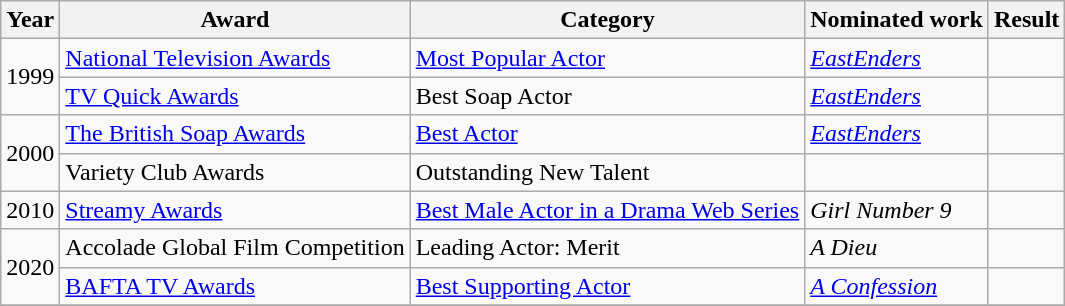<table class="wikitable sortable">
<tr>
<th>Year</th>
<th>Award</th>
<th>Category</th>
<th>Nominated work</th>
<th>Result</th>
</tr>
<tr>
<td rowspan="2">1999</td>
<td><a href='#'>National Television Awards</a></td>
<td><a href='#'>Most Popular Actor</a></td>
<td><em><a href='#'>EastEnders</a></em></td>
<td></td>
</tr>
<tr>
<td><a href='#'>TV Quick Awards</a></td>
<td>Best Soap Actor</td>
<td><em><a href='#'>EastEnders</a></em></td>
<td></td>
</tr>
<tr>
<td rowspan="2">2000</td>
<td><a href='#'>The British Soap Awards</a></td>
<td><a href='#'>Best Actor</a></td>
<td><em><a href='#'>EastEnders</a></em></td>
<td></td>
</tr>
<tr>
<td>Variety Club Awards</td>
<td>Outstanding New Talent</td>
<td></td>
<td></td>
</tr>
<tr>
<td>2010</td>
<td><a href='#'>Streamy Awards</a></td>
<td><a href='#'>Best Male Actor in a Drama Web Series</a></td>
<td><em>Girl Number 9</em></td>
<td></td>
</tr>
<tr>
<td rowspan="2">2020</td>
<td>Accolade Global Film Competition</td>
<td>Leading Actor: Merit</td>
<td><em>A Dieu</em></td>
<td></td>
</tr>
<tr>
<td><a href='#'>BAFTA TV Awards</a></td>
<td><a href='#'>Best Supporting Actor</a></td>
<td><em><a href='#'>A Confession</a></em></td>
<td></td>
</tr>
<tr>
</tr>
</table>
